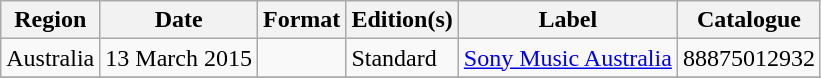<table class="wikitable plainrowheaders">
<tr>
<th scope="col">Region</th>
<th scope="col">Date</th>
<th scope="col">Format</th>
<th scope="col">Edition(s)</th>
<th scope="col">Label</th>
<th scope="col">Catalogue</th>
</tr>
<tr>
<td>Australia</td>
<td>13 March 2015</td>
<td></td>
<td>Standard</td>
<td><a href='#'>Sony Music Australia</a></td>
<td>88875012932</td>
</tr>
<tr>
</tr>
</table>
